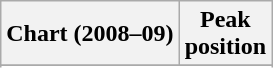<table class="wikitable sortable plainrowheaders">
<tr>
<th scope="col">Chart (2008–09)</th>
<th scope="col">Peak<br>position</th>
</tr>
<tr>
</tr>
<tr>
</tr>
</table>
